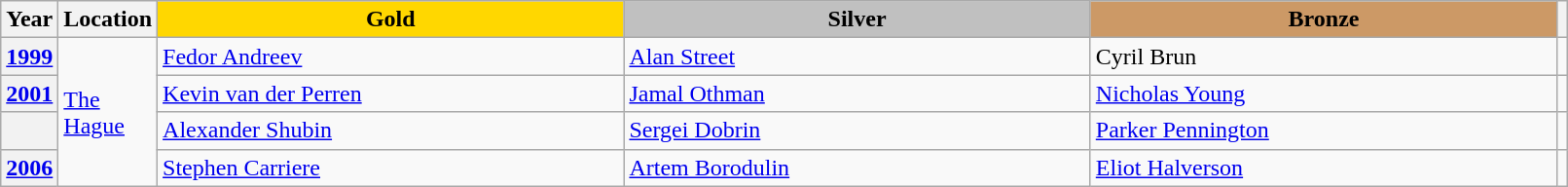<table class="wikitable unsortable" style="text-align:left; width:85%">
<tr>
<th scope="col" style="text-align:center">Year</th>
<th scope="col" style="text-align:center">Location</th>
<td scope="col" style="text-align:center; width:30%; background:gold"><strong>Gold</strong></td>
<td scope="col" style="text-align:center; width:30%; background:silver"><strong>Silver</strong></td>
<td scope="col" style="text-align:center; width:30%; background:#c96"><strong>Bronze</strong></td>
<th scope="col" style="text-align:center"></th>
</tr>
<tr>
<th scope="row" style="text-align:left"><a href='#'>1999</a></th>
<td rowspan="4"><a href='#'>The Hague</a></td>
<td> <a href='#'>Fedor Andreev</a></td>
<td> <a href='#'>Alan Street</a></td>
<td> Cyril Brun</td>
<td></td>
</tr>
<tr>
<th scope="row" style="text-align:left"><a href='#'>2001</a></th>
<td> <a href='#'>Kevin van der Perren</a></td>
<td> <a href='#'>Jamal Othman</a></td>
<td> <a href='#'>Nicholas Young</a></td>
<td></td>
</tr>
<tr>
<th scope="row" style="text-align:left"></th>
<td> <a href='#'>Alexander Shubin</a></td>
<td> <a href='#'>Sergei Dobrin</a></td>
<td> <a href='#'>Parker Pennington</a></td>
<td></td>
</tr>
<tr>
<th scope="row" style="text-align:left"><a href='#'>2006</a></th>
<td> <a href='#'>Stephen Carriere</a></td>
<td> <a href='#'>Artem Borodulin</a></td>
<td> <a href='#'>Eliot Halverson</a></td>
<td></td>
</tr>
</table>
